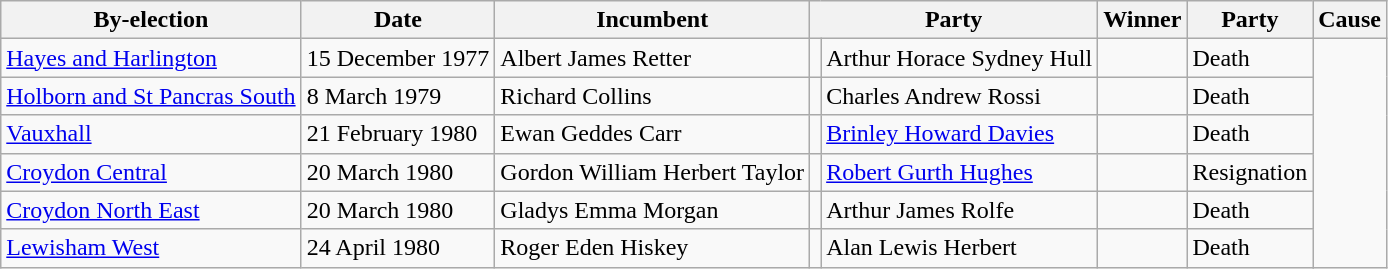<table class="wikitable sortable">
<tr>
<th>By-election</th>
<th>Date</th>
<th>Incumbent</th>
<th colspan=2>Party</th>
<th>Winner</th>
<th colspan=2>Party</th>
<th>Cause</th>
</tr>
<tr>
<td><a href='#'>Hayes and Harlington</a></td>
<td>15 December 1977</td>
<td>Albert James Retter</td>
<td></td>
<td>Arthur Horace Sydney Hull</td>
<td></td>
<td>Death</td>
</tr>
<tr>
<td><a href='#'>Holborn and St Pancras South</a></td>
<td>8 March 1979</td>
<td>Richard Collins</td>
<td></td>
<td>Charles Andrew Rossi</td>
<td></td>
<td>Death</td>
</tr>
<tr>
<td><a href='#'>Vauxhall</a></td>
<td>21 February 1980</td>
<td>Ewan Geddes Carr</td>
<td></td>
<td><a href='#'>Brinley Howard Davies</a></td>
<td></td>
<td>Death</td>
</tr>
<tr>
<td><a href='#'>Croydon Central</a></td>
<td>20 March 1980</td>
<td>Gordon William Herbert Taylor</td>
<td></td>
<td><a href='#'>Robert Gurth Hughes</a></td>
<td></td>
<td>Resignation</td>
</tr>
<tr>
<td><a href='#'>Croydon North East</a></td>
<td>20 March 1980</td>
<td>Gladys Emma Morgan</td>
<td></td>
<td>Arthur James Rolfe</td>
<td></td>
<td>Death</td>
</tr>
<tr>
<td><a href='#'>Lewisham West</a></td>
<td>24 April 1980</td>
<td>Roger Eden Hiskey</td>
<td></td>
<td>Alan Lewis Herbert</td>
<td></td>
<td>Death</td>
</tr>
</table>
